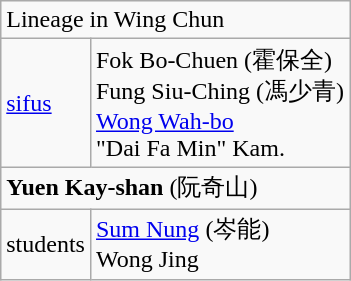<table border cellpadding=5 style="text-align:lef ;vertical-align:left;" class="wikitable">
<tr>
<td colspan="2" align="left">Lineage in Wing Chun</td>
</tr>
<tr>
<td><a href='#'>sifus</a></td>
<td>Fok Bo-Chuen (霍保全) <br> Fung Siu-Ching (馮少青) <br> <a href='#'>Wong Wah-bo</a> <br> "Dai Fa Min" Kam.</td>
</tr>
<tr>
<td colspan="2" align="left"><strong>Yuen Kay-shan</strong> (阮奇山)</td>
</tr>
<tr>
<td>students</td>
<td><a href='#'>Sum Nung</a> (岑能) <br> Wong Jing</td>
</tr>
</table>
